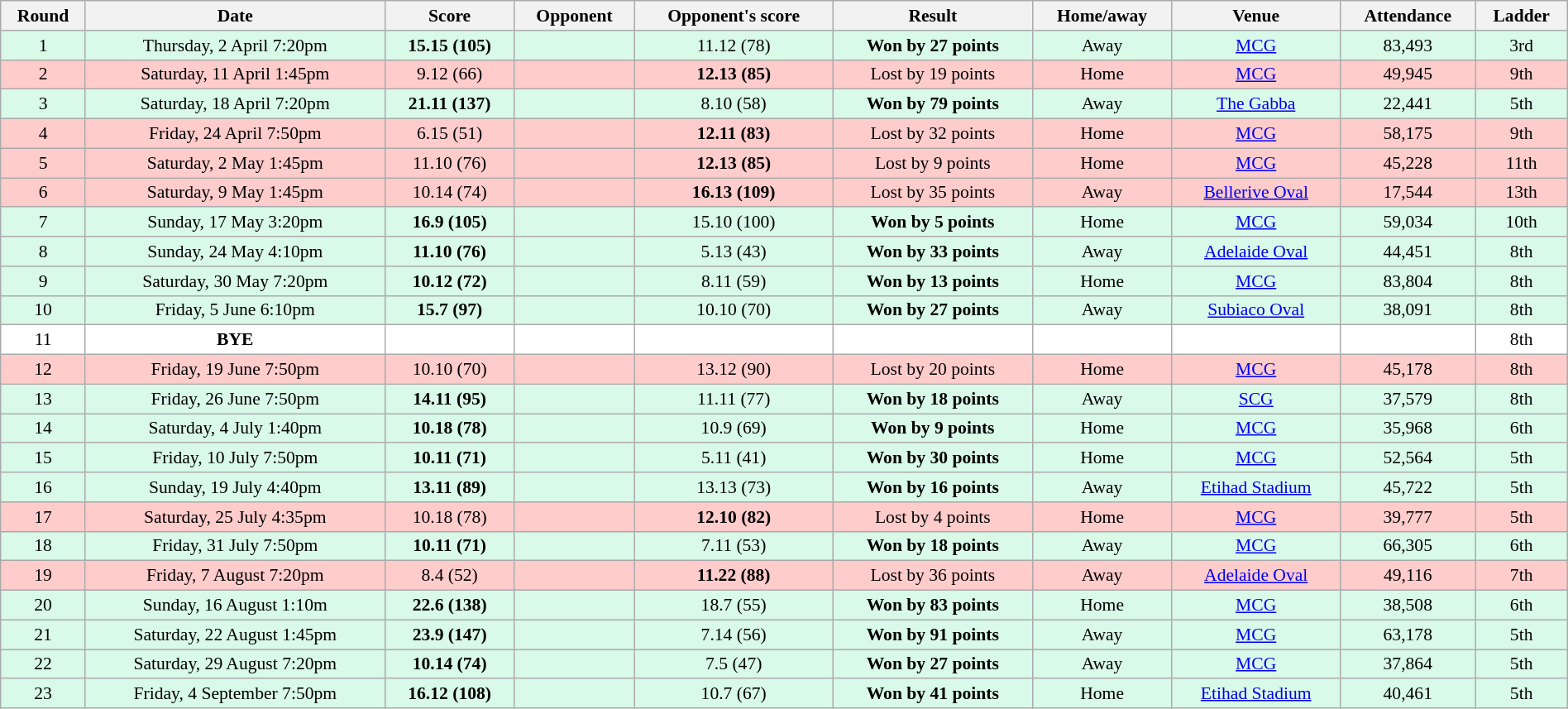<table class="wikitable" style="font-size:90%; text-align:center; width: 100%; margin-left: auto; margin-right: auto;">
<tr>
<th>Round</th>
<th>Date</th>
<th>Score</th>
<th>Opponent</th>
<th>Opponent's score</th>
<th>Result</th>
<th>Home/away</th>
<th>Venue</th>
<th>Attendance</th>
<th>Ladder</th>
</tr>
<tr style="background:#d9f9e9;">
<td>1</td>
<td>Thursday, 2 April 7:20pm</td>
<td><strong>15.15 (105)</strong></td>
<td></td>
<td>11.12 (78)</td>
<td><strong>Won by 27 points</strong></td>
<td>Away</td>
<td><a href='#'>MCG</a></td>
<td>83,493</td>
<td>3rd</td>
</tr>
<tr style="background:#fcc;">
<td>2</td>
<td>Saturday, 11 April 1:45pm</td>
<td>9.12 (66)</td>
<td></td>
<td><strong>12.13 (85)</strong></td>
<td>Lost by 19 points</td>
<td>Home</td>
<td><a href='#'>MCG</a></td>
<td>49,945</td>
<td>9th</td>
</tr>
<tr style="background:#d9f9e9;">
<td>3</td>
<td>Saturday, 18 April 7:20pm</td>
<td><strong>21.11 (137)</strong></td>
<td></td>
<td>8.10 (58)</td>
<td><strong>Won by 79 points</strong></td>
<td>Away</td>
<td><a href='#'>The Gabba</a></td>
<td>22,441</td>
<td>5th</td>
</tr>
<tr style="background:#fcc;">
<td>4</td>
<td>Friday, 24 April 7:50pm</td>
<td>6.15 (51)</td>
<td></td>
<td><strong>12.11 (83)</strong></td>
<td>Lost by 32 points</td>
<td>Home</td>
<td><a href='#'>MCG</a></td>
<td>58,175</td>
<td>9th</td>
</tr>
<tr style="background:#fcc;">
<td>5</td>
<td>Saturday, 2 May 1:45pm</td>
<td>11.10 (76)</td>
<td></td>
<td><strong>12.13 (85)</strong></td>
<td>Lost by 9 points</td>
<td>Home</td>
<td><a href='#'>MCG</a></td>
<td>45,228</td>
<td>11th</td>
</tr>
<tr style="background:#fcc;">
<td>6</td>
<td>Saturday, 9 May 1:45pm</td>
<td>10.14 (74)</td>
<td></td>
<td><strong>16.13 (109)</strong></td>
<td>Lost by 35 points</td>
<td>Away</td>
<td><a href='#'>Bellerive Oval</a></td>
<td>17,544</td>
<td>13th</td>
</tr>
<tr style="background:#d9f9e9;">
<td>7</td>
<td>Sunday, 17 May 3:20pm</td>
<td><strong>16.9 (105)</strong></td>
<td></td>
<td>15.10 (100)</td>
<td><strong>Won by 5 points</strong></td>
<td>Home</td>
<td><a href='#'>MCG</a></td>
<td>59,034</td>
<td>10th</td>
</tr>
<tr style="background:#d9f9e9;">
<td>8</td>
<td>Sunday, 24 May 4:10pm</td>
<td><strong>11.10 (76)</strong></td>
<td></td>
<td>5.13 (43)</td>
<td><strong>Won by 33 points</strong></td>
<td>Away</td>
<td><a href='#'>Adelaide Oval</a></td>
<td>44,451</td>
<td>8th</td>
</tr>
<tr style="background:#d9f9e9;">
<td>9</td>
<td>Saturday, 30 May 7:20pm</td>
<td><strong>10.12 (72)</strong></td>
<td></td>
<td>8.11 (59)</td>
<td><strong>Won by 13 points</strong></td>
<td>Home</td>
<td><a href='#'>MCG</a></td>
<td>83,804</td>
<td>8th</td>
</tr>
<tr style="background:#d9f9e9;">
<td>10</td>
<td>Friday, 5 June 6:10pm</td>
<td><strong>15.7 (97)</strong></td>
<td></td>
<td>10.10 (70)</td>
<td><strong>Won by 27 points</strong></td>
<td>Away</td>
<td><a href='#'>Subiaco Oval</a></td>
<td>38,091</td>
<td>8th</td>
</tr>
<tr style="background:#ffffff;">
<td>11</td>
<td><strong>BYE</strong></td>
<td></td>
<td></td>
<td></td>
<td></td>
<td></td>
<td></td>
<td></td>
<td>8th</td>
</tr>
<tr style="background:#fcc;">
<td>12</td>
<td>Friday, 19 June 7:50pm</td>
<td>10.10 (70)</td>
<td></td>
<td>13.12 (90)</td>
<td>Lost by 20 points</td>
<td>Home</td>
<td><a href='#'>MCG</a></td>
<td>45,178</td>
<td>8th</td>
</tr>
<tr style="background:#d9f9e9;">
<td>13</td>
<td>Friday, 26 June 7:50pm</td>
<td><strong>14.11 (95)</strong></td>
<td></td>
<td>11.11 (77)</td>
<td><strong>Won by 18 points</strong></td>
<td>Away</td>
<td><a href='#'>SCG</a></td>
<td>37,579</td>
<td>8th</td>
</tr>
<tr style="background:#d9f9e9;">
<td>14</td>
<td>Saturday, 4 July 1:40pm</td>
<td><strong>10.18 (78)</strong></td>
<td></td>
<td>10.9 (69)</td>
<td><strong>Won by 9 points</strong></td>
<td>Home</td>
<td><a href='#'>MCG</a></td>
<td>35,968</td>
<td>6th</td>
</tr>
<tr style="background:#d9f9e9;">
<td>15</td>
<td>Friday, 10 July 7:50pm</td>
<td><strong>10.11 (71)</strong></td>
<td></td>
<td>5.11 (41)</td>
<td><strong>Won by 30 points</strong></td>
<td>Home</td>
<td><a href='#'>MCG</a></td>
<td>52,564</td>
<td>5th</td>
</tr>
<tr style="background:#d9f9e9;">
<td>16</td>
<td>Sunday, 19 July 4:40pm</td>
<td><strong>13.11 (89)</strong></td>
<td></td>
<td>13.13 (73)</td>
<td><strong>Won by 16 points</strong></td>
<td>Away</td>
<td><a href='#'>Etihad Stadium</a></td>
<td>45,722</td>
<td>5th</td>
</tr>
<tr style="background:#fcc;">
<td>17</td>
<td>Saturday, 25 July 4:35pm</td>
<td>10.18 (78)</td>
<td></td>
<td><strong>12.10 (82)</strong></td>
<td>Lost by 4 points</td>
<td>Home</td>
<td><a href='#'>MCG</a></td>
<td>39,777</td>
<td>5th</td>
</tr>
<tr style="background:#d9f9e9;">
<td>18</td>
<td>Friday, 31 July 7:50pm</td>
<td><strong>10.11 (71)</strong></td>
<td></td>
<td>7.11 (53)</td>
<td><strong>Won by 18 points</strong></td>
<td>Away</td>
<td><a href='#'>MCG</a></td>
<td>66,305</td>
<td>6th</td>
</tr>
<tr style="background:#fcc;">
<td>19</td>
<td>Friday, 7 August 7:20pm</td>
<td>8.4 (52)</td>
<td></td>
<td><strong>11.22 (88)</strong></td>
<td>Lost by 36 points</td>
<td>Away</td>
<td><a href='#'>Adelaide Oval</a></td>
<td>49,116</td>
<td>7th</td>
</tr>
<tr style="background:#d9f9e9;">
<td>20</td>
<td>Sunday, 16 August 1:10m</td>
<td><strong>22.6 (138)</strong></td>
<td></td>
<td>18.7 (55)</td>
<td><strong>Won by 83 points</strong></td>
<td>Home</td>
<td><a href='#'>MCG</a></td>
<td>38,508</td>
<td>6th</td>
</tr>
<tr style="background:#d9f9e9;">
<td>21</td>
<td>Saturday, 22 August 1:45pm</td>
<td><strong>23.9 (147)</strong></td>
<td></td>
<td>7.14 (56)</td>
<td><strong>Won by 91 points</strong></td>
<td>Away</td>
<td><a href='#'>MCG</a></td>
<td>63,178</td>
<td>5th</td>
</tr>
<tr style="background:#d9f9e9;">
<td>22</td>
<td>Saturday, 29 August 7:20pm</td>
<td><strong>10.14 (74)</strong></td>
<td></td>
<td>7.5 (47)</td>
<td><strong>Won by 27 points</strong></td>
<td>Away</td>
<td><a href='#'>MCG</a></td>
<td>37,864</td>
<td>5th</td>
</tr>
<tr style="background:#d9f9e9;">
<td>23</td>
<td>Friday, 4 September 7:50pm</td>
<td><strong>16.12 (108)</strong></td>
<td></td>
<td>10.7 (67)</td>
<td><strong>Won by 41 points</strong></td>
<td>Home</td>
<td><a href='#'>Etihad Stadium</a></td>
<td>40,461</td>
<td>5th</td>
</tr>
</table>
